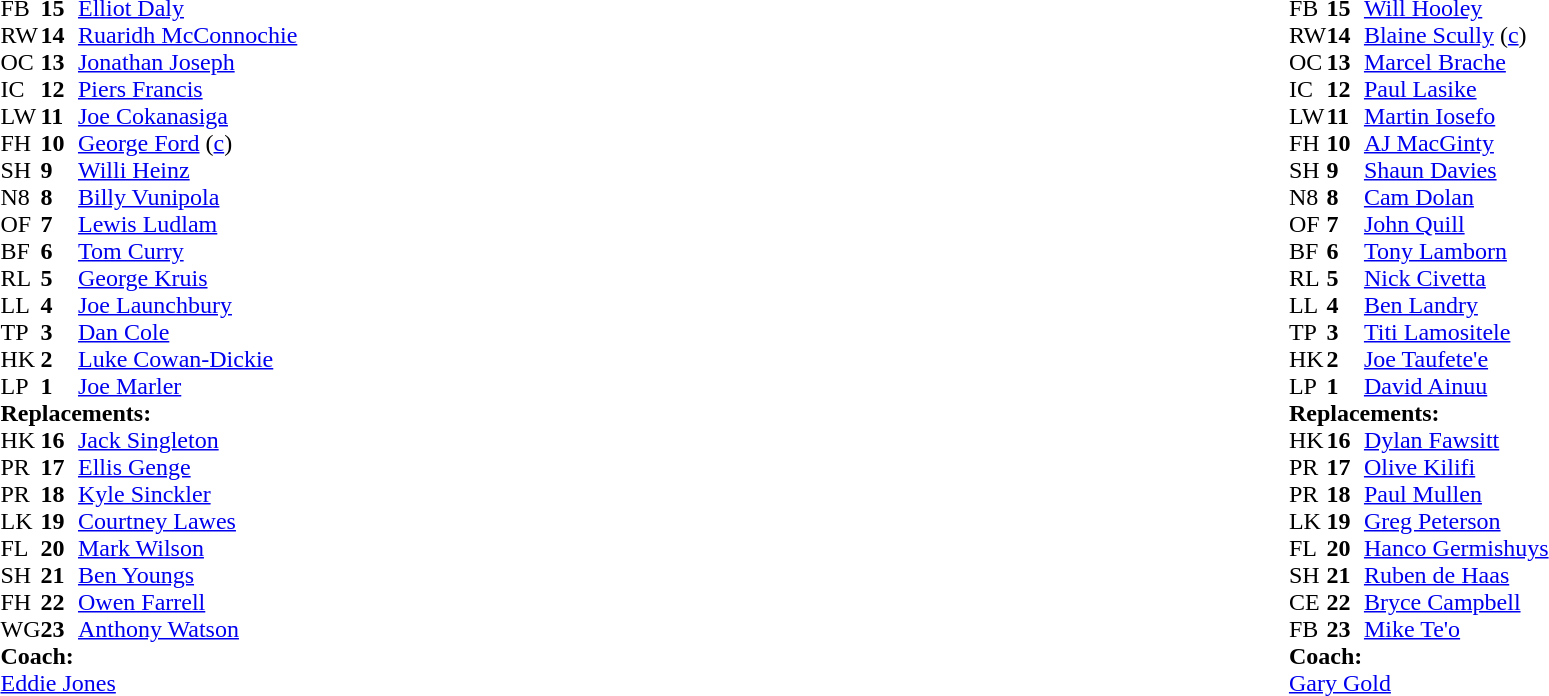<table style="width:100%;">
<tr>
<td style="vertical-align:top; width:50%;"><br><table style="font-size: 100%" cellspacing="0" cellpadding="0">
<tr>
<th width="25"></th>
<th width="25"></th>
</tr>
<tr>
<td>FB</td>
<td><strong>15</strong></td>
<td><a href='#'>Elliot Daly</a></td>
</tr>
<tr>
<td>RW</td>
<td><strong>14</strong></td>
<td><a href='#'>Ruaridh McConnochie</a></td>
<td></td>
<td></td>
</tr>
<tr>
<td>OC</td>
<td><strong>13</strong></td>
<td><a href='#'>Jonathan Joseph</a></td>
</tr>
<tr>
<td>IC</td>
<td><strong>12</strong></td>
<td><a href='#'>Piers Francis</a></td>
<td></td>
<td></td>
</tr>
<tr>
<td>LW</td>
<td><strong>11</strong></td>
<td><a href='#'>Joe Cokanasiga</a></td>
</tr>
<tr>
<td>FH</td>
<td><strong>10</strong></td>
<td><a href='#'>George Ford</a> (<a href='#'>c</a>)</td>
</tr>
<tr>
<td>SH</td>
<td><strong>9</strong></td>
<td><a href='#'>Willi Heinz</a></td>
<td></td>
<td></td>
</tr>
<tr>
<td>N8</td>
<td><strong>8</strong></td>
<td><a href='#'>Billy Vunipola</a></td>
<td></td>
<td></td>
</tr>
<tr>
<td>OF</td>
<td><strong>7</strong></td>
<td><a href='#'>Lewis Ludlam</a></td>
</tr>
<tr>
<td>BF</td>
<td><strong>6</strong></td>
<td><a href='#'>Tom Curry</a></td>
</tr>
<tr>
<td>RL</td>
<td><strong>5</strong></td>
<td><a href='#'>George Kruis</a></td>
</tr>
<tr>
<td>LL</td>
<td><strong>4</strong></td>
<td><a href='#'>Joe Launchbury</a></td>
<td></td>
<td></td>
</tr>
<tr>
<td>TP</td>
<td><strong>3</strong></td>
<td><a href='#'>Dan Cole</a></td>
<td></td>
<td></td>
</tr>
<tr>
<td>HK</td>
<td><strong>2</strong></td>
<td><a href='#'>Luke Cowan-Dickie</a></td>
<td></td>
<td></td>
</tr>
<tr>
<td>LP</td>
<td><strong>1</strong></td>
<td><a href='#'>Joe Marler</a></td>
<td></td>
<td></td>
</tr>
<tr>
<td colspan="3"><strong>Replacements:</strong></td>
</tr>
<tr>
<td>HK</td>
<td><strong>16</strong></td>
<td><a href='#'>Jack Singleton</a></td>
<td></td>
<td></td>
</tr>
<tr>
<td>PR</td>
<td><strong>17</strong></td>
<td><a href='#'>Ellis Genge</a></td>
<td></td>
<td></td>
</tr>
<tr>
<td>PR</td>
<td><strong>18</strong></td>
<td><a href='#'>Kyle Sinckler</a></td>
<td></td>
<td></td>
</tr>
<tr>
<td>LK</td>
<td><strong>19</strong></td>
<td><a href='#'>Courtney Lawes</a></td>
<td></td>
<td></td>
</tr>
<tr>
<td>FL</td>
<td><strong>20</strong></td>
<td><a href='#'>Mark Wilson</a></td>
<td></td>
<td></td>
</tr>
<tr>
<td>SH</td>
<td><strong>21</strong></td>
<td><a href='#'>Ben Youngs</a></td>
<td></td>
<td></td>
</tr>
<tr>
<td>FH</td>
<td><strong>22</strong></td>
<td><a href='#'>Owen Farrell</a></td>
<td></td>
<td></td>
</tr>
<tr>
<td>WG</td>
<td><strong>23</strong></td>
<td><a href='#'>Anthony Watson</a></td>
<td></td>
<td></td>
</tr>
<tr>
<td colspan="3"><strong>Coach:</strong></td>
</tr>
<tr>
<td colspan="4"> <a href='#'>Eddie Jones</a></td>
</tr>
</table>
</td>
<td style="vertical-align:top"></td>
<td style="vertical-align:top; width:50%;"><br><table cellspacing="0" cellpadding="0" style="font-size:100%; margin:auto;">
<tr>
<th width="25"></th>
<th width="25"></th>
</tr>
<tr>
<td>FB</td>
<td><strong>15</strong></td>
<td><a href='#'>Will Hooley</a></td>
<td></td>
<td colspan=2></td>
<td></td>
<td></td>
</tr>
<tr>
<td>RW</td>
<td><strong>14</strong></td>
<td><a href='#'>Blaine Scully</a> (<a href='#'>c</a>)</td>
</tr>
<tr>
<td>OC</td>
<td><strong>13</strong></td>
<td><a href='#'>Marcel Brache</a></td>
</tr>
<tr>
<td>IC</td>
<td><strong>12</strong></td>
<td><a href='#'>Paul Lasike</a></td>
<td></td>
<td></td>
</tr>
<tr>
<td>LW</td>
<td><strong>11</strong></td>
<td><a href='#'>Martin Iosefo</a></td>
<td></td>
<td></td>
<td></td>
<td></td>
<td></td>
</tr>
<tr>
<td>FH</td>
<td><strong>10</strong></td>
<td><a href='#'>AJ MacGinty</a></td>
</tr>
<tr>
<td>SH</td>
<td><strong>9</strong></td>
<td><a href='#'>Shaun Davies</a></td>
<td></td>
<td></td>
</tr>
<tr>
<td>N8</td>
<td><strong>8</strong></td>
<td><a href='#'>Cam Dolan</a></td>
</tr>
<tr>
<td>OF</td>
<td><strong>7</strong></td>
<td><a href='#'>John Quill</a></td>
<td></td>
</tr>
<tr>
<td>BF</td>
<td><strong>6</strong></td>
<td><a href='#'>Tony Lamborn</a></td>
<td></td>
<td></td>
</tr>
<tr>
<td>RL</td>
<td><strong>5</strong></td>
<td><a href='#'>Nick Civetta</a></td>
<td></td>
<td></td>
</tr>
<tr>
<td>LL</td>
<td><strong>4</strong></td>
<td><a href='#'>Ben Landry</a></td>
</tr>
<tr>
<td>TP</td>
<td><strong>3</strong></td>
<td><a href='#'>Titi Lamositele</a></td>
<td></td>
<td></td>
</tr>
<tr>
<td>HK</td>
<td><strong>2</strong></td>
<td><a href='#'>Joe Taufete'e</a></td>
<td></td>
<td></td>
</tr>
<tr>
<td>LP</td>
<td><strong>1</strong></td>
<td><a href='#'>David Ainuu</a></td>
<td></td>
<td></td>
</tr>
<tr>
<td colspan="3"><strong>Replacements:</strong></td>
</tr>
<tr>
<td>HK</td>
<td><strong>16</strong></td>
<td><a href='#'>Dylan Fawsitt</a></td>
<td></td>
<td></td>
</tr>
<tr>
<td>PR</td>
<td><strong>17</strong></td>
<td><a href='#'>Olive Kilifi</a></td>
<td></td>
<td></td>
</tr>
<tr>
<td>PR</td>
<td><strong>18</strong></td>
<td><a href='#'>Paul Mullen</a></td>
<td></td>
<td></td>
</tr>
<tr>
<td>LK</td>
<td><strong>19</strong></td>
<td><a href='#'>Greg Peterson</a></td>
<td></td>
<td></td>
</tr>
<tr>
<td>FL</td>
<td><strong>20</strong></td>
<td><a href='#'>Hanco Germishuys</a></td>
<td></td>
<td></td>
</tr>
<tr>
<td>SH</td>
<td><strong>21</strong></td>
<td><a href='#'>Ruben de Haas</a></td>
<td></td>
<td></td>
</tr>
<tr>
<td>CE</td>
<td><strong>22</strong></td>
<td><a href='#'>Bryce Campbell</a></td>
<td></td>
<td></td>
</tr>
<tr>
<td>FB</td>
<td><strong>23</strong></td>
<td><a href='#'>Mike Te'o</a></td>
<td></td>
<td></td>
<td></td>
<td></td>
</tr>
<tr>
<td colspan="3"><strong>Coach:</strong></td>
</tr>
<tr>
<td colspan="4"> <a href='#'>Gary Gold</a></td>
</tr>
</table>
</td>
</tr>
</table>
